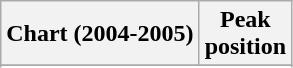<table class="wikitable sortable plainrowheaders" style="text-align=center">
<tr>
<th scope=col>Chart (2004-2005)</th>
<th scope=col>Peak<br>position</th>
</tr>
<tr>
</tr>
<tr>
</tr>
<tr>
</tr>
<tr>
</tr>
<tr>
</tr>
<tr>
</tr>
<tr>
</tr>
<tr>
</tr>
</table>
